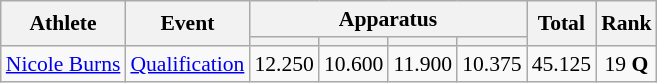<table class="wikitable" style="font-size:90%">
<tr>
<th rowspan=2>Athlete</th>
<th rowspan=2>Event</th>
<th colspan=4>Apparatus</th>
<th rowspan=2>Total</th>
<th rowspan=2>Rank</th>
</tr>
<tr style="font-size:95%">
<th></th>
<th></th>
<th></th>
<th></th>
</tr>
<tr align=center>
<td align=left><a href='#'>Nicole Burns</a></td>
<td align=left><a href='#'>Qualification</a></td>
<td>12.250</td>
<td>10.600</td>
<td>11.900</td>
<td>10.375</td>
<td>45.125</td>
<td>19 <strong>Q</strong></td>
</tr>
</table>
